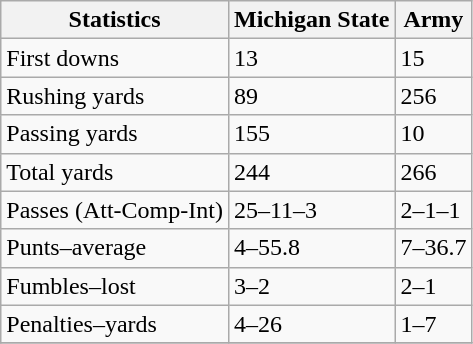<table class="wikitable">
<tr>
<th>Statistics</th>
<th>Michigan State</th>
<th>Army</th>
</tr>
<tr>
<td>First downs</td>
<td>13</td>
<td>15</td>
</tr>
<tr>
<td>Rushing yards</td>
<td>89</td>
<td>256</td>
</tr>
<tr>
<td>Passing yards</td>
<td>155</td>
<td>10</td>
</tr>
<tr>
<td>Total yards</td>
<td>244</td>
<td>266</td>
</tr>
<tr>
<td>Passes (Att-Comp-Int)</td>
<td>25–11–3</td>
<td>2–1–1</td>
</tr>
<tr>
<td>Punts–average</td>
<td>4–55.8</td>
<td>7–36.7</td>
</tr>
<tr>
<td>Fumbles–lost</td>
<td>3–2</td>
<td>2–1</td>
</tr>
<tr>
<td>Penalties–yards</td>
<td>4–26</td>
<td>1–7</td>
</tr>
<tr>
</tr>
</table>
